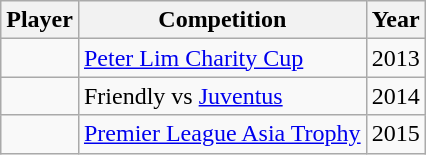<table class="wikitable">
<tr>
<th>Player</th>
<th>Competition</th>
<th>Year</th>
</tr>
<tr>
<td></td>
<td><a href='#'>Peter Lim Charity Cup</a></td>
<td>2013</td>
</tr>
<tr>
<td></td>
<td>Friendly vs <a href='#'>Juventus</a></td>
<td>2014</td>
</tr>
<tr>
<td></td>
<td><a href='#'>Premier League Asia Trophy</a></td>
<td>2015</td>
</tr>
</table>
